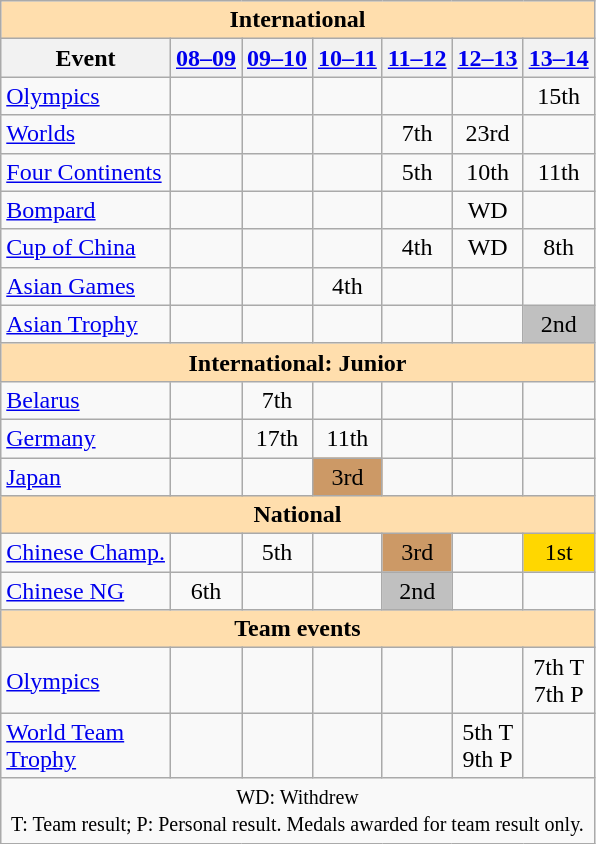<table class="wikitable" style="text-align:center">
<tr>
<th style="background-color: #ffdead;" colspan=7>International</th>
</tr>
<tr>
<th>Event</th>
<th><a href='#'>08–09</a></th>
<th><a href='#'>09–10</a></th>
<th><a href='#'>10–11</a></th>
<th><a href='#'>11–12</a></th>
<th><a href='#'>12–13</a></th>
<th><a href='#'>13–14</a></th>
</tr>
<tr>
<td align=left><a href='#'>Olympics</a></td>
<td></td>
<td></td>
<td></td>
<td></td>
<td></td>
<td>15th</td>
</tr>
<tr>
<td align=left><a href='#'>Worlds</a></td>
<td></td>
<td></td>
<td></td>
<td>7th</td>
<td>23rd</td>
<td></td>
</tr>
<tr>
<td align=left><a href='#'>Four Continents</a></td>
<td></td>
<td></td>
<td></td>
<td>5th</td>
<td>10th</td>
<td>11th</td>
</tr>
<tr>
<td align=left> <a href='#'>Bompard</a></td>
<td></td>
<td></td>
<td></td>
<td></td>
<td>WD</td>
<td></td>
</tr>
<tr>
<td align=left> <a href='#'>Cup of China</a></td>
<td></td>
<td></td>
<td></td>
<td>4th</td>
<td>WD</td>
<td>8th</td>
</tr>
<tr>
<td align=left><a href='#'>Asian Games</a></td>
<td></td>
<td></td>
<td>4th</td>
<td></td>
<td></td>
<td></td>
</tr>
<tr>
<td align=left><a href='#'>Asian Trophy</a></td>
<td></td>
<td></td>
<td></td>
<td></td>
<td></td>
<td bgcolor=silver>2nd</td>
</tr>
<tr>
<th style="background-color: #ffdead;" colspan=7>International: Junior</th>
</tr>
<tr>
<td align=left> <a href='#'>Belarus</a></td>
<td></td>
<td>7th</td>
<td></td>
<td></td>
<td></td>
<td></td>
</tr>
<tr>
<td align=left> <a href='#'>Germany</a></td>
<td></td>
<td>17th</td>
<td>11th</td>
<td></td>
<td></td>
<td></td>
</tr>
<tr>
<td align=left> <a href='#'>Japan</a></td>
<td></td>
<td></td>
<td bgcolor=cc9966>3rd</td>
<td></td>
<td></td>
<td></td>
</tr>
<tr>
<th style="background-color: #ffdead;" colspan=7>National</th>
</tr>
<tr>
<td align=left><a href='#'>Chinese Champ.</a></td>
<td></td>
<td>5th</td>
<td></td>
<td bgcolor=cc9966>3rd</td>
<td></td>
<td bgcolor=gold>1st</td>
</tr>
<tr>
<td align=left><a href='#'>Chinese NG</a></td>
<td>6th</td>
<td></td>
<td></td>
<td bgcolor=silver>2nd</td>
<td></td>
<td></td>
</tr>
<tr>
<th style="background-color: #ffdead;" colspan=7>Team events</th>
</tr>
<tr>
<td align=left><a href='#'>Olympics</a></td>
<td></td>
<td></td>
<td></td>
<td></td>
<td></td>
<td>7th T <br> 7th P</td>
</tr>
<tr>
<td align=left><a href='#'>World Team<br>Trophy</a></td>
<td></td>
<td></td>
<td></td>
<td></td>
<td>5th T <br> 9th P</td>
<td></td>
</tr>
<tr>
<td colspan=7><small> WD: Withdrew <br> T: Team result; P: Personal result. Medals awarded for team result only. </small></td>
</tr>
</table>
